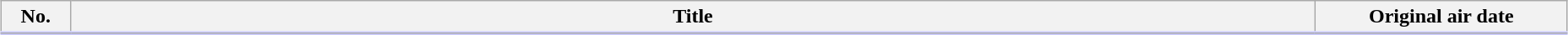<table class="wikitable" style="width:98%; margin:auto; background:#FFF;">
<tr style="border-bottom: 3px solid #CCF;">
<th style="width:3em;">No.</th>
<th>Title</th>
<th style="width:12em;">Original air date</th>
</tr>
<tr>
</tr>
</table>
